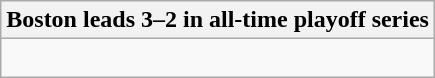<table class="wikitable collapsible collapsed">
<tr>
<th>Boston leads 3–2 in all-time playoff series</th>
</tr>
<tr>
<td><br>



</td>
</tr>
</table>
